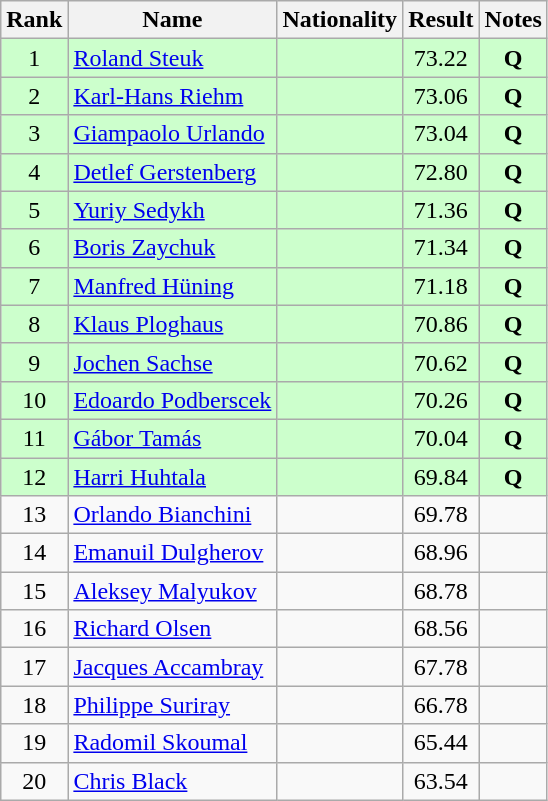<table class="wikitable sortable" style="text-align:center">
<tr>
<th>Rank</th>
<th>Name</th>
<th>Nationality</th>
<th>Result</th>
<th>Notes</th>
</tr>
<tr bgcolor=ccffcc>
<td>1</td>
<td align=left><a href='#'>Roland Steuk</a></td>
<td align=left></td>
<td>73.22</td>
<td><strong>Q</strong></td>
</tr>
<tr bgcolor=ccffcc>
<td>2</td>
<td align=left><a href='#'>Karl-Hans Riehm</a></td>
<td align=left></td>
<td>73.06</td>
<td><strong>Q</strong></td>
</tr>
<tr bgcolor=ccffcc>
<td>3</td>
<td align=left><a href='#'>Giampaolo Urlando</a></td>
<td align=left></td>
<td>73.04</td>
<td><strong>Q</strong></td>
</tr>
<tr bgcolor=ccffcc>
<td>4</td>
<td align=left><a href='#'>Detlef Gerstenberg</a></td>
<td align=left></td>
<td>72.80</td>
<td><strong>Q</strong></td>
</tr>
<tr bgcolor=ccffcc>
<td>5</td>
<td align=left><a href='#'>Yuriy Sedykh</a></td>
<td align=left></td>
<td>71.36</td>
<td><strong>Q</strong></td>
</tr>
<tr bgcolor=ccffcc>
<td>6</td>
<td align=left><a href='#'>Boris Zaychuk</a></td>
<td align=left></td>
<td>71.34</td>
<td><strong>Q</strong></td>
</tr>
<tr bgcolor=ccffcc>
<td>7</td>
<td align=left><a href='#'>Manfred Hüning</a></td>
<td align=left></td>
<td>71.18</td>
<td><strong>Q</strong></td>
</tr>
<tr bgcolor=ccffcc>
<td>8</td>
<td align=left><a href='#'>Klaus Ploghaus</a></td>
<td align=left></td>
<td>70.86</td>
<td><strong>Q</strong></td>
</tr>
<tr bgcolor=ccffcc>
<td>9</td>
<td align=left><a href='#'>Jochen Sachse</a></td>
<td align=left></td>
<td>70.62</td>
<td><strong>Q</strong></td>
</tr>
<tr bgcolor=ccffcc>
<td>10</td>
<td align=left><a href='#'>Edoardo Podberscek</a></td>
<td align=left></td>
<td>70.26</td>
<td><strong>Q</strong></td>
</tr>
<tr bgcolor=ccffcc>
<td>11</td>
<td align=left><a href='#'>Gábor Tamás</a></td>
<td align=left></td>
<td>70.04</td>
<td><strong>Q</strong></td>
</tr>
<tr bgcolor=ccffcc>
<td>12</td>
<td align=left><a href='#'>Harri Huhtala</a></td>
<td align=left></td>
<td>69.84</td>
<td><strong>Q</strong></td>
</tr>
<tr>
<td>13</td>
<td align=left><a href='#'>Orlando Bianchini</a></td>
<td align=left></td>
<td>69.78</td>
<td></td>
</tr>
<tr>
<td>14</td>
<td align=left><a href='#'>Emanuil Dulgherov</a></td>
<td align=left></td>
<td>68.96</td>
<td></td>
</tr>
<tr>
<td>15</td>
<td align=left><a href='#'>Aleksey Malyukov</a></td>
<td align=left></td>
<td>68.78</td>
<td></td>
</tr>
<tr>
<td>16</td>
<td align=left><a href='#'>Richard Olsen</a></td>
<td align=left></td>
<td>68.56</td>
<td></td>
</tr>
<tr>
<td>17</td>
<td align=left><a href='#'>Jacques Accambray</a></td>
<td align=left></td>
<td>67.78</td>
<td></td>
</tr>
<tr>
<td>18</td>
<td align=left><a href='#'>Philippe Suriray</a></td>
<td align=left></td>
<td>66.78</td>
<td></td>
</tr>
<tr>
<td>19</td>
<td align=left><a href='#'>Radomil Skoumal</a></td>
<td align=left></td>
<td>65.44</td>
<td></td>
</tr>
<tr>
<td>20</td>
<td align=left><a href='#'>Chris Black</a></td>
<td align=left></td>
<td>63.54</td>
<td></td>
</tr>
</table>
